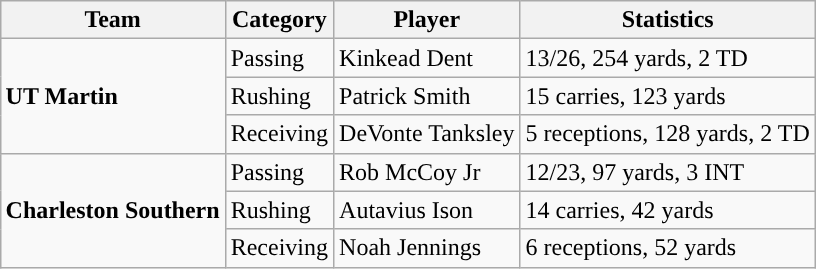<table class="wikitable" style="float: right;">
<tr>
<th>Team</th>
<th>Category</th>
<th>Player</th>
<th>Statistics</th>
</tr>
<tr>
<td rowspan=3><strong>UT Martin</strong></td>
<td>Passing</td>
<td>Kinkead Dent</td>
<td>13/26, 254 yards, 2 TD</td>
</tr>
<tr>
<td>Rushing</td>
<td>Patrick Smith</td>
<td>15 carries, 123 yards</td>
</tr>
<tr>
<td>Receiving</td>
<td>DeVonte Tanksley</td>
<td>5 receptions, 128 yards, 2 TD</td>
</tr>
<tr>
<td rowspan=3><strong>Charleston Southern</strong></td>
<td>Passing</td>
<td>Rob McCoy Jr</td>
<td>12/23, 97 yards, 3 INT</td>
</tr>
<tr>
<td>Rushing</td>
<td>Autavius Ison</td>
<td>14 carries, 42 yards</td>
</tr>
<tr>
<td>Receiving</td>
<td>Noah Jennings</td>
<td>6 receptions, 52 yards</td>
</tr>
</table>
